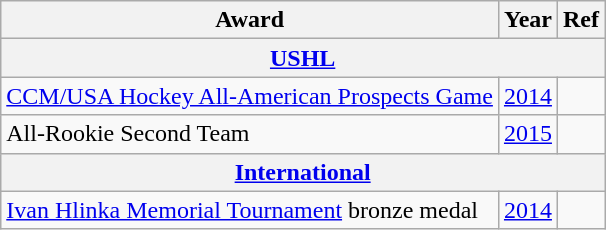<table class="wikitable">
<tr>
<th>Award</th>
<th>Year</th>
<th>Ref</th>
</tr>
<tr>
<th colspan="3"><a href='#'>USHL</a></th>
</tr>
<tr>
<td><a href='#'>CCM/USA Hockey All-American Prospects Game</a></td>
<td><a href='#'>2014</a></td>
<td></td>
</tr>
<tr>
<td>All-Rookie Second Team</td>
<td><a href='#'>2015</a></td>
<td></td>
</tr>
<tr>
<th colspan="3"><a href='#'>International</a></th>
</tr>
<tr>
<td><a href='#'>Ivan Hlinka Memorial Tournament</a> bronze medal</td>
<td><a href='#'>2014</a></td>
<td></td>
</tr>
</table>
